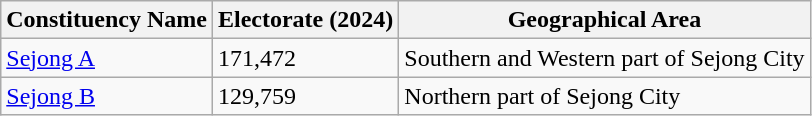<table class="wikitable">
<tr>
<th>Constituency Name</th>
<th>Electorate (2024)</th>
<th>Geographical Area</th>
</tr>
<tr>
<td><a href='#'>Sejong A</a></td>
<td>171,472</td>
<td>Southern and Western part of Sejong City</td>
</tr>
<tr>
<td><a href='#'>Sejong B</a></td>
<td>129,759</td>
<td>Northern part of Sejong City</td>
</tr>
</table>
